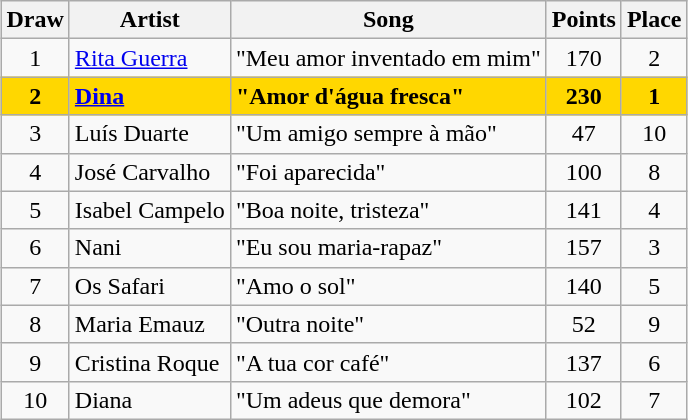<table class="sortable wikitable" style="margin: 1em auto 1em auto; text-align:center">
<tr>
<th>Draw</th>
<th>Artist</th>
<th>Song</th>
<th>Points</th>
<th>Place</th>
</tr>
<tr>
<td>1</td>
<td align="left"><a href='#'>Rita Guerra</a></td>
<td align="left">"Meu amor inventado em mim"</td>
<td>170</td>
<td>2</td>
</tr>
<tr style="font-weight:bold; background:gold;">
<td>2</td>
<td align="left"><a href='#'>Dina</a></td>
<td align="left">"Amor d'água fresca"</td>
<td>230</td>
<td>1</td>
</tr>
<tr>
<td>3</td>
<td align="left">Luís Duarte</td>
<td align="left">"Um amigo sempre à mão"</td>
<td>47</td>
<td>10</td>
</tr>
<tr>
<td>4</td>
<td align="left">José Carvalho</td>
<td align="left">"Foi aparecida"</td>
<td>100</td>
<td>8</td>
</tr>
<tr>
<td>5</td>
<td align="left">Isabel Campelo</td>
<td align="left">"Boa noite, tristeza"</td>
<td>141</td>
<td>4</td>
</tr>
<tr>
<td>6</td>
<td align="left">Nani</td>
<td align="left">"Eu sou maria-rapaz"</td>
<td>157</td>
<td>3</td>
</tr>
<tr>
<td>7</td>
<td align="left">Os Safari</td>
<td align="left">"Amo o sol"</td>
<td>140</td>
<td>5</td>
</tr>
<tr>
<td>8</td>
<td align="left">Maria Emauz</td>
<td align="left">"Outra noite"</td>
<td>52</td>
<td>9</td>
</tr>
<tr>
<td>9</td>
<td align="left">Cristina Roque</td>
<td align="left">"A tua cor café"</td>
<td>137</td>
<td>6</td>
</tr>
<tr>
<td>10</td>
<td align="left">Diana</td>
<td align="left">"Um adeus que demora"</td>
<td>102</td>
<td>7</td>
</tr>
</table>
